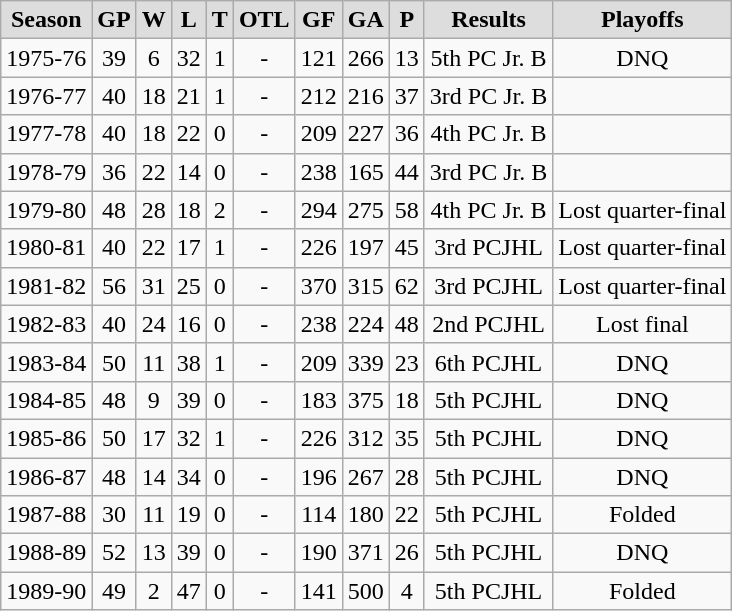<table class="wikitable">
<tr align="center"  bgcolor="#dddddd">
<td><strong>Season</strong></td>
<td><strong>GP</strong></td>
<td><strong>W</strong></td>
<td><strong>L</strong></td>
<td><strong>T</strong></td>
<td><strong>OTL</strong></td>
<td><strong>GF</strong></td>
<td><strong>GA</strong></td>
<td><strong>P</strong></td>
<td><strong>Results</strong></td>
<td><strong>Playoffs</strong></td>
</tr>
<tr align="center">
<td>1975-76</td>
<td>39</td>
<td>6</td>
<td>32</td>
<td>1</td>
<td>-</td>
<td>121</td>
<td>266</td>
<td>13</td>
<td>5th PC Jr. B</td>
<td>DNQ</td>
</tr>
<tr align="center">
<td>1976-77</td>
<td>40</td>
<td>18</td>
<td>21</td>
<td>1</td>
<td>-</td>
<td>212</td>
<td>216</td>
<td>37</td>
<td>3rd PC Jr. B</td>
<td></td>
</tr>
<tr align="center">
<td>1977-78</td>
<td>40</td>
<td>18</td>
<td>22</td>
<td>0</td>
<td>-</td>
<td>209</td>
<td>227</td>
<td>36</td>
<td>4th PC Jr. B</td>
<td></td>
</tr>
<tr align="center">
<td>1978-79</td>
<td>36</td>
<td>22</td>
<td>14</td>
<td>0</td>
<td>-</td>
<td>238</td>
<td>165</td>
<td>44</td>
<td>3rd PC Jr. B</td>
<td></td>
</tr>
<tr align="center">
<td>1979-80</td>
<td>48</td>
<td>28</td>
<td>18</td>
<td>2</td>
<td>-</td>
<td>294</td>
<td>275</td>
<td>58</td>
<td>4th PC Jr. B</td>
<td>Lost quarter-final</td>
</tr>
<tr align="center">
<td>1980-81</td>
<td>40</td>
<td>22</td>
<td>17</td>
<td>1</td>
<td>-</td>
<td>226</td>
<td>197</td>
<td>45</td>
<td>3rd PCJHL</td>
<td>Lost quarter-final</td>
</tr>
<tr align="center">
<td>1981-82</td>
<td>56</td>
<td>31</td>
<td>25</td>
<td>0</td>
<td>-</td>
<td>370</td>
<td>315</td>
<td>62</td>
<td>3rd PCJHL</td>
<td>Lost quarter-final</td>
</tr>
<tr align="center">
<td>1982-83</td>
<td>40</td>
<td>24</td>
<td>16</td>
<td>0</td>
<td>-</td>
<td>238</td>
<td>224</td>
<td>48</td>
<td>2nd PCJHL</td>
<td>Lost final</td>
</tr>
<tr align="center">
<td>1983-84</td>
<td>50</td>
<td>11</td>
<td>38</td>
<td>1</td>
<td>-</td>
<td>209</td>
<td>339</td>
<td>23</td>
<td>6th PCJHL</td>
<td>DNQ</td>
</tr>
<tr align="center">
<td>1984-85</td>
<td>48</td>
<td>9</td>
<td>39</td>
<td>0</td>
<td>-</td>
<td>183</td>
<td>375</td>
<td>18</td>
<td>5th PCJHL</td>
<td>DNQ</td>
</tr>
<tr align="center">
<td>1985-86</td>
<td>50</td>
<td>17</td>
<td>32</td>
<td>1</td>
<td>-</td>
<td>226</td>
<td>312</td>
<td>35</td>
<td>5th PCJHL</td>
<td>DNQ</td>
</tr>
<tr align="center">
<td>1986-87</td>
<td>48</td>
<td>14</td>
<td>34</td>
<td>0</td>
<td>-</td>
<td>196</td>
<td>267</td>
<td>28</td>
<td>5th PCJHL</td>
<td>DNQ</td>
</tr>
<tr align="center">
<td>1987-88</td>
<td>30</td>
<td>11</td>
<td>19</td>
<td>0</td>
<td>-</td>
<td>114</td>
<td>180</td>
<td>22</td>
<td>5th PCJHL</td>
<td>Folded</td>
</tr>
<tr align="center">
<td>1988-89</td>
<td>52</td>
<td>13</td>
<td>39</td>
<td>0</td>
<td>-</td>
<td>190</td>
<td>371</td>
<td>26</td>
<td>5th PCJHL</td>
<td>DNQ</td>
</tr>
<tr align="center">
<td>1989-90</td>
<td>49</td>
<td>2</td>
<td>47</td>
<td>0</td>
<td>-</td>
<td>141</td>
<td>500</td>
<td>4</td>
<td>5th PCJHL</td>
<td>Folded</td>
</tr>
</table>
